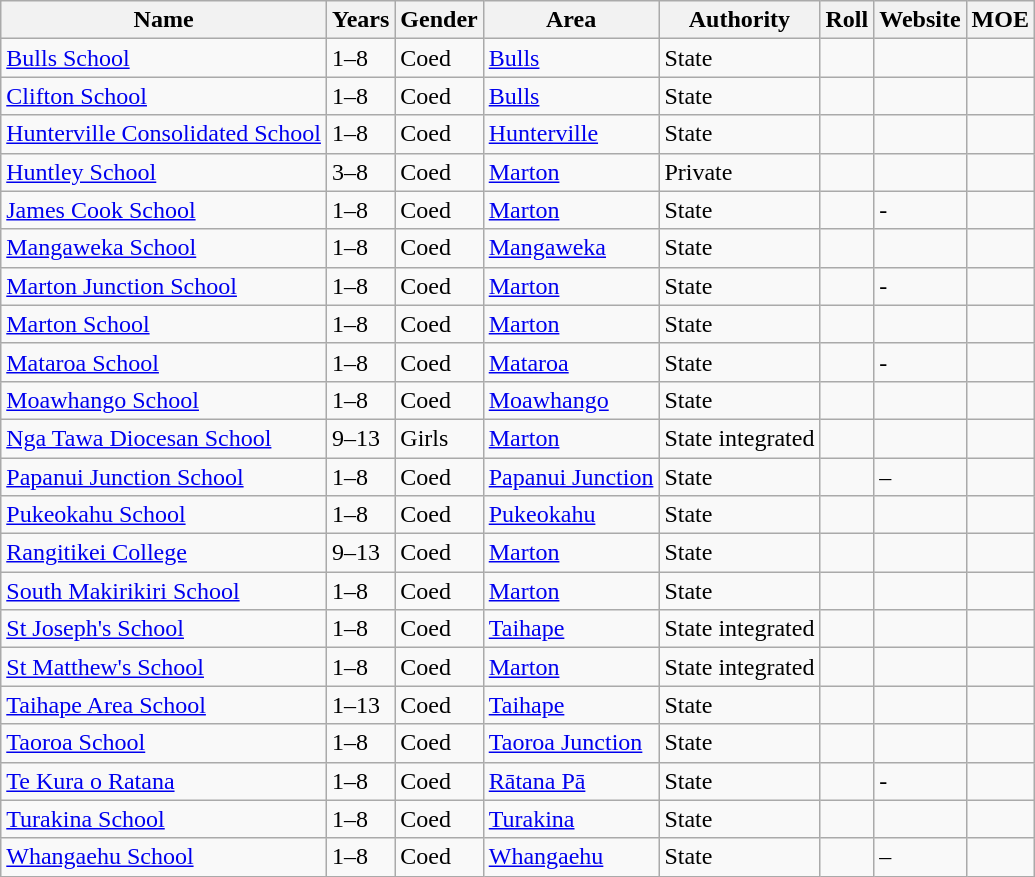<table class="wikitable sortable">
<tr>
<th>Name</th>
<th>Years</th>
<th>Gender</th>
<th>Area</th>
<th>Authority</th>
<th>Roll</th>
<th>Website</th>
<th>MOE</th>
</tr>
<tr>
<td><a href='#'>Bulls School</a></td>
<td>1–8</td>
<td>Coed</td>
<td><a href='#'>Bulls</a></td>
<td>State</td>
<td></td>
<td></td>
<td></td>
</tr>
<tr>
<td><a href='#'>Clifton School</a></td>
<td>1–8</td>
<td>Coed</td>
<td><a href='#'>Bulls</a></td>
<td>State</td>
<td></td>
<td></td>
<td></td>
</tr>
<tr>
<td><a href='#'>Hunterville Consolidated School</a></td>
<td>1–8</td>
<td>Coed</td>
<td><a href='#'>Hunterville</a></td>
<td>State</td>
<td></td>
<td></td>
<td></td>
</tr>
<tr>
<td><a href='#'>Huntley School</a></td>
<td>3–8</td>
<td>Coed</td>
<td><a href='#'>Marton</a></td>
<td>Private</td>
<td></td>
<td></td>
<td></td>
</tr>
<tr>
<td><a href='#'>James Cook School</a></td>
<td>1–8</td>
<td>Coed</td>
<td><a href='#'>Marton</a></td>
<td>State</td>
<td></td>
<td>-</td>
<td></td>
</tr>
<tr>
<td><a href='#'>Mangaweka School</a></td>
<td>1–8</td>
<td>Coed</td>
<td><a href='#'>Mangaweka</a></td>
<td>State</td>
<td></td>
<td></td>
<td></td>
</tr>
<tr>
<td><a href='#'>Marton Junction School</a></td>
<td>1–8</td>
<td>Coed</td>
<td><a href='#'>Marton</a></td>
<td>State</td>
<td></td>
<td>-</td>
<td></td>
</tr>
<tr>
<td><a href='#'>Marton School</a></td>
<td>1–8</td>
<td>Coed</td>
<td><a href='#'>Marton</a></td>
<td>State</td>
<td></td>
<td></td>
<td></td>
</tr>
<tr>
<td><a href='#'>Mataroa School</a></td>
<td>1–8</td>
<td>Coed</td>
<td><a href='#'>Mataroa</a></td>
<td>State</td>
<td></td>
<td>-</td>
<td></td>
</tr>
<tr>
<td><a href='#'>Moawhango School</a></td>
<td>1–8</td>
<td>Coed</td>
<td><a href='#'>Moawhango</a></td>
<td>State</td>
<td></td>
<td></td>
<td></td>
</tr>
<tr>
<td><a href='#'>Nga Tawa Diocesan School</a></td>
<td>9–13</td>
<td>Girls</td>
<td><a href='#'>Marton</a></td>
<td>State integrated</td>
<td></td>
<td></td>
<td></td>
</tr>
<tr>
<td><a href='#'>Papanui Junction School</a></td>
<td>1–8</td>
<td>Coed</td>
<td><a href='#'>Papanui Junction</a></td>
<td>State</td>
<td></td>
<td>–</td>
<td></td>
</tr>
<tr>
<td><a href='#'>Pukeokahu School</a></td>
<td>1–8</td>
<td>Coed</td>
<td><a href='#'>Pukeokahu</a></td>
<td>State</td>
<td></td>
<td></td>
<td></td>
</tr>
<tr>
<td><a href='#'>Rangitikei College</a></td>
<td>9–13</td>
<td>Coed</td>
<td><a href='#'>Marton</a></td>
<td>State</td>
<td></td>
<td></td>
<td></td>
</tr>
<tr>
<td><a href='#'>South Makirikiri School</a></td>
<td>1–8</td>
<td>Coed</td>
<td><a href='#'>Marton</a></td>
<td>State</td>
<td></td>
<td></td>
<td></td>
</tr>
<tr>
<td><a href='#'>St Joseph's School</a></td>
<td>1–8</td>
<td>Coed</td>
<td><a href='#'>Taihape</a></td>
<td>State integrated</td>
<td></td>
<td></td>
<td></td>
</tr>
<tr>
<td><a href='#'>St Matthew's School</a></td>
<td>1–8</td>
<td>Coed</td>
<td><a href='#'>Marton</a></td>
<td>State integrated</td>
<td></td>
<td></td>
<td></td>
</tr>
<tr>
<td><a href='#'>Taihape Area School</a></td>
<td>1–13</td>
<td>Coed</td>
<td><a href='#'>Taihape</a></td>
<td>State</td>
<td></td>
<td></td>
<td></td>
</tr>
<tr>
<td><a href='#'>Taoroa School</a></td>
<td>1–8</td>
<td>Coed</td>
<td><a href='#'>Taoroa Junction</a></td>
<td>State</td>
<td></td>
<td></td>
<td></td>
</tr>
<tr>
<td><a href='#'>Te Kura o Ratana</a></td>
<td>1–8</td>
<td>Coed</td>
<td><a href='#'>Rātana Pā</a></td>
<td>State</td>
<td></td>
<td>-</td>
<td></td>
</tr>
<tr>
<td><a href='#'>Turakina School</a></td>
<td>1–8</td>
<td>Coed</td>
<td><a href='#'>Turakina</a></td>
<td>State</td>
<td></td>
<td></td>
<td></td>
</tr>
<tr>
<td><a href='#'>Whangaehu School</a></td>
<td>1–8</td>
<td>Coed</td>
<td><a href='#'>Whangaehu</a></td>
<td>State</td>
<td></td>
<td>–</td>
<td></td>
</tr>
</table>
